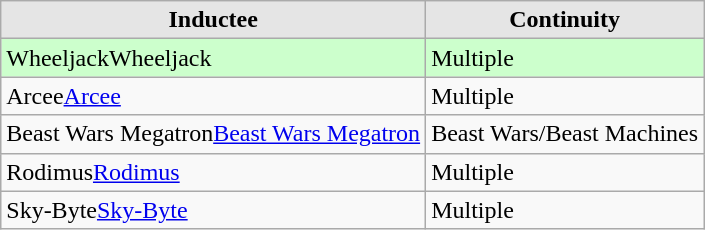<table class="wikitable sortable">
<tr>
<th style="background:#e5e5e5;">Inductee</th>
<th style="background:#e5e5e5;">Continuity</th>
</tr>
<tr style="background:#cfc;">
<td><span>Wheeljack</span>Wheeljack</td>
<td>Multiple</td>
</tr>
<tr>
<td><span>Arcee</span><a href='#'>Arcee</a></td>
<td>Multiple</td>
</tr>
<tr>
<td><span>Beast Wars Megatron</span><a href='#'>Beast Wars Megatron</a></td>
<td>Beast Wars/Beast Machines</td>
</tr>
<tr>
<td><span>Rodimus</span><a href='#'>Rodimus</a></td>
<td>Multiple</td>
</tr>
<tr>
<td><span>Sky-Byte</span><a href='#'>Sky-Byte</a></td>
<td>Multiple</td>
</tr>
</table>
